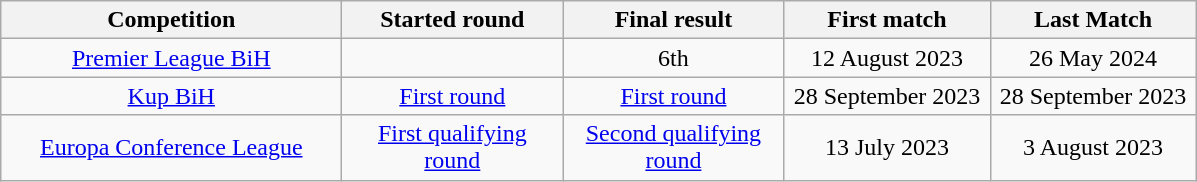<table class="wikitable" style="text-align: center;">
<tr>
<th width="220">Competition</th>
<th width="140">Started round</th>
<th width="140">Final result</th>
<th width="130">First match</th>
<th width="130">Last Match</th>
</tr>
<tr>
<td><a href='#'>Premier League BiH</a></td>
<td></td>
<td>6th</td>
<td>12 August 2023</td>
<td>26 May 2024</td>
</tr>
<tr>
<td><a href='#'>Kup BiH</a></td>
<td><a href='#'>First round</a></td>
<td><a href='#'>First round</a></td>
<td>28 September 2023</td>
<td>28 September 2023</td>
</tr>
<tr>
<td><a href='#'>Europa Conference League</a></td>
<td><a href='#'>First qualifying round</a></td>
<td><a href='#'>Second qualifying round</a></td>
<td>13 July 2023</td>
<td>3 August 2023</td>
</tr>
</table>
